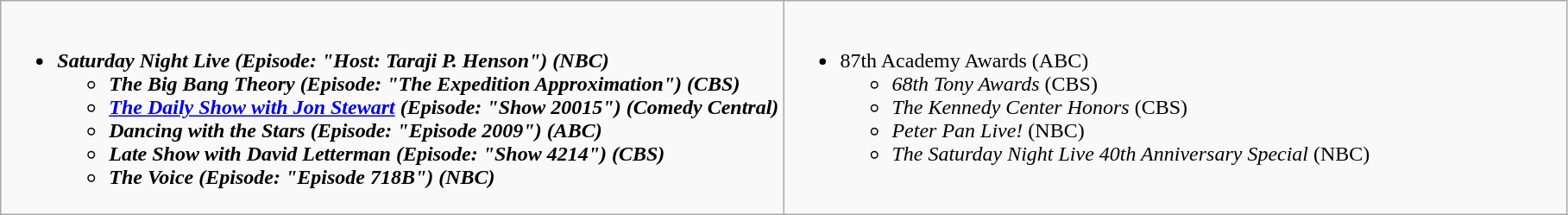<table class="wikitable">
<tr>
<td style="vertical-align:top;" width="50%"><br><ul><li><strong><em>Saturday Night Live<em> (Episode: "Host: Taraji P. Henson") (NBC)<strong><ul><li></em>The Big Bang Theory<em> (Episode: "The Expedition Approximation") (CBS)</li><li></em><a href='#'>The Daily Show with Jon Stewart</a><em> (Episode: "Show 20015") (Comedy Central)</li><li></em>Dancing with the Stars<em> (Episode: "Episode 2009") (ABC)</li><li></em>Late Show with David Letterman<em> (Episode: "Show 4214") (CBS)</li><li></em>The Voice<em> (Episode: "Episode 718B") (NBC)</li></ul></li></ul></td>
<td style="vertical-align:top;" width="50%"><br><ul><li></em></strong>87th Academy Awards</em> (ABC)</strong><ul><li><em>68th Tony Awards</em> (CBS)</li><li><em>The Kennedy Center Honors</em> (CBS)</li><li><em>Peter Pan Live!</em> (NBC)</li><li><em>The Saturday Night Live 40th Anniversary Special</em> (NBC)</li></ul></li></ul></td>
</tr>
</table>
